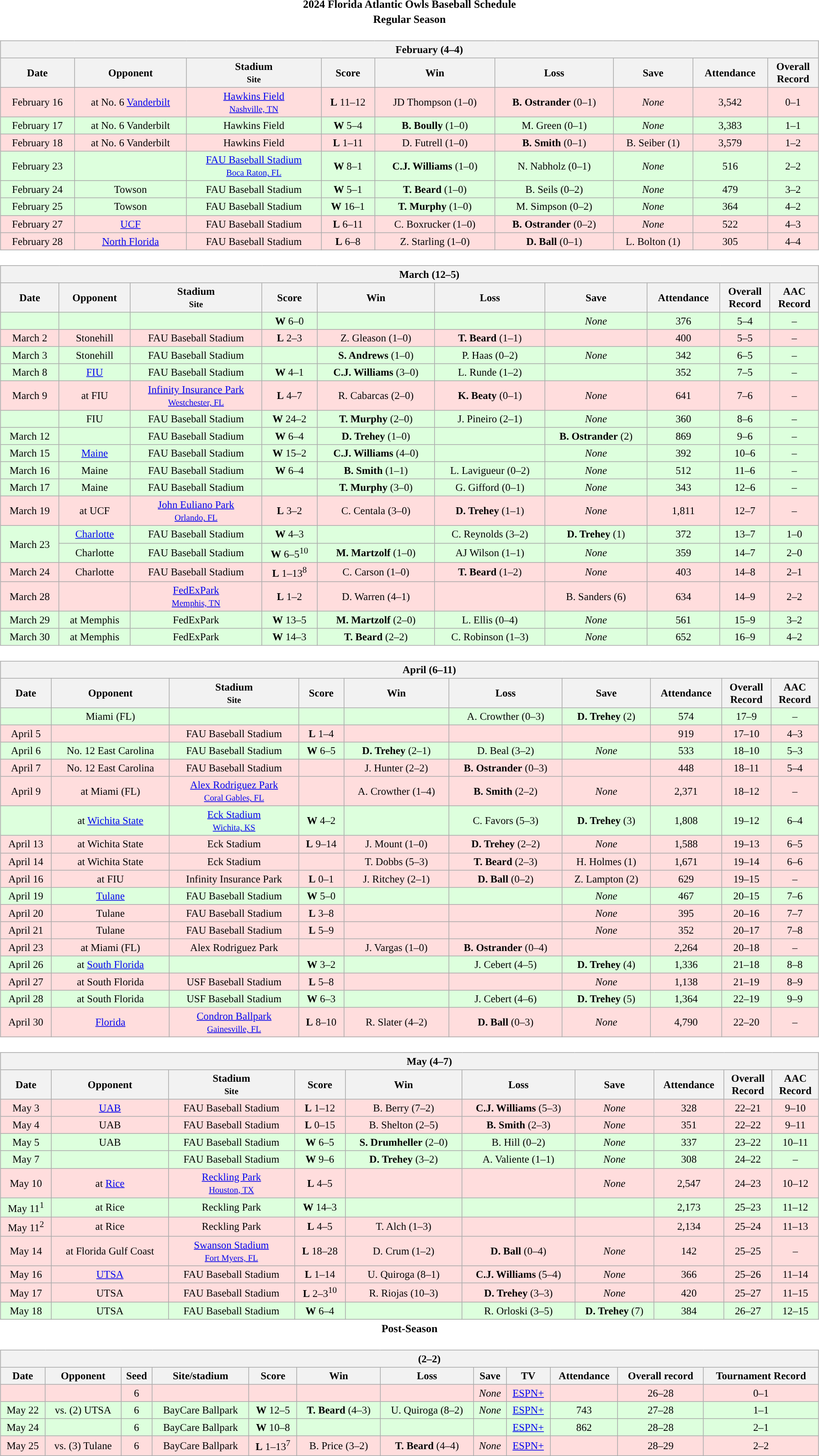<table class="toccolours" width=95% style="clear:both; margin:1.5em auto; text-align:center;">
<tr>
<th colspan=2>2024 Florida Atlantic Owls Baseball Schedule</th>
</tr>
<tr>
<th colspan=2>Regular Season</th>
</tr>
<tr valign="top">
<td><br><table class="wikitable collapsible collapsed" style="margin:auto; width:100%; text-align:center; font-size:95%">
<tr>
<th colspan=12 style="padding-left:4em;">February (4–4)</th>
</tr>
<tr>
<th>Date</th>
<th>Opponent</th>
<th>Stadium<br><small>Site</small></th>
<th>Score</th>
<th>Win</th>
<th>Loss</th>
<th>Save</th>
<th>Attendance</th>
<th>Overall<br>Record</th>
</tr>
<tr align="center" bgcolor="ffdddd">
<td>February 16</td>
<td>at No. 6 <a href='#'>Vanderbilt</a></td>
<td><a href='#'>Hawkins Field</a><br><small><a href='#'>Nashville, TN</a></small></td>
<td><strong>L</strong> 11–12</td>
<td>JD Thompson (1–0)</td>
<td><strong>B. Ostrander</strong> (0–1)</td>
<td><em>None</em></td>
<td>3,542</td>
<td>0–1</td>
</tr>
<tr align="center" bgcolor="ddffdd">
<td>February 17</td>
<td>at No. 6 Vanderbilt</td>
<td>Hawkins Field</td>
<td><strong>W</strong> 5–4</td>
<td><strong>B. Boully</strong> (1–0)</td>
<td>M. Green (0–1)</td>
<td><em>None</em></td>
<td>3,383</td>
<td>1–1</td>
</tr>
<tr align="center" bgcolor="ffdddd">
<td>February 18</td>
<td>at No. 6 Vanderbilt</td>
<td>Hawkins Field</td>
<td><strong>L</strong> 1–11</td>
<td>D. Futrell (1–0)</td>
<td><strong>B. Smith</strong> (0–1)</td>
<td>B. Seiber (1)</td>
<td>3,579</td>
<td>1–2</td>
</tr>
<tr align="center" bgcolor="ddffdd">
<td>February 23</td>
<td></td>
<td><a href='#'>FAU Baseball Stadium</a><br><small><a href='#'>Boca Raton, FL</a></small></td>
<td><strong>W</strong> 8–1</td>
<td><strong>C.J. Williams</strong> (1–0)</td>
<td>N. Nabholz (0–1)</td>
<td><em>None</em></td>
<td>516</td>
<td>2–2</td>
</tr>
<tr align="center" bgcolor="ddffdd">
<td>February 24</td>
<td>Towson</td>
<td>FAU Baseball Stadium</td>
<td><strong>W</strong> 5–1</td>
<td><strong>T. Beard</strong> (1–0)</td>
<td>B. Seils (0–2)</td>
<td><em>None</em></td>
<td>479</td>
<td>3–2</td>
</tr>
<tr align="center" bgcolor="ddffdd">
<td>February 25</td>
<td>Towson</td>
<td>FAU Baseball Stadium</td>
<td><strong>W</strong> 16–1</td>
<td><strong>T. Murphy</strong> (1–0)</td>
<td>M. Simpson (0–2)</td>
<td><em>None</em></td>
<td>364</td>
<td>4–2</td>
</tr>
<tr align="center" bgcolor="ffdddd">
<td>February 27</td>
<td><a href='#'>UCF</a></td>
<td>FAU Baseball Stadium</td>
<td><strong>L</strong> 6–11</td>
<td>C. Boxrucker (1–0)</td>
<td><strong>B. Ostrander</strong> (0–2)</td>
<td><em>None</em></td>
<td>522</td>
<td>4–3</td>
</tr>
<tr align="center" bgcolor="ffdddd">
<td>February 28</td>
<td><a href='#'>North Florida</a></td>
<td>FAU Baseball Stadium</td>
<td><strong>L</strong> 6–8</td>
<td>Z. Starling (1–0)</td>
<td><strong>D. Ball</strong> (0–1)</td>
<td>L. Bolton (1)</td>
<td>305</td>
<td>4–4</td>
</tr>
</table>
</td>
</tr>
<tr>
<td><br><table class="wikitable collapsible collapsed" style="margin:auto; width:100%; text-align:center; font-size:95%">
<tr>
<th colspan=12 style="padding-left:4em;">March (12–5)</th>
</tr>
<tr>
<th>Date</th>
<th>Opponent</th>
<th>Stadium<br><small>Site</small></th>
<th>Score</th>
<th>Win</th>
<th>Loss</th>
<th>Save</th>
<th>Attendance</th>
<th>Overall<br>Record</th>
<th>AAC<br>Record</th>
</tr>
<tr align="center" bgcolor="ddffdd">
<td></td>
<td></td>
<td></td>
<td><strong>W</strong> 6–0</td>
<td></td>
<td></td>
<td><em>None</em></td>
<td>376</td>
<td>5–4</td>
<td>–</td>
</tr>
<tr align="center" bgcolor="ffdddd">
<td>March 2</td>
<td>Stonehill</td>
<td>FAU Baseball Stadium</td>
<td><strong>L</strong> 2–3</td>
<td>Z. Gleason (1–0)</td>
<td><strong>T. Beard</strong> (1–1)</td>
<td></td>
<td>400</td>
<td>5–5</td>
<td>–</td>
</tr>
<tr align="center" bgcolor="ddffdd">
<td>March 3</td>
<td>Stonehill</td>
<td>FAU Baseball Stadium</td>
<td></td>
<td><strong>S. Andrews</strong> (1–0)</td>
<td>P. Haas (0–2)</td>
<td><em>None</em></td>
<td>342</td>
<td>6–5</td>
<td>–</td>
</tr>
<tr align="center" bgcolor="ddffdd">
<td>March 8</td>
<td><a href='#'>FIU</a></td>
<td>FAU Baseball Stadium</td>
<td><strong>W</strong> 4–1</td>
<td><strong>C.J. Williams</strong> (3–0)</td>
<td>L. Runde (1–2)</td>
<td></td>
<td>352</td>
<td>7–5</td>
<td>–</td>
</tr>
<tr align="center" bgcolor="ffdddd">
<td>March 9</td>
<td>at FIU</td>
<td><a href='#'>Infinity Insurance Park</a><br><small><a href='#'>Westchester, FL</a></small></td>
<td><strong>L</strong> 4–7</td>
<td>R. Cabarcas (2–0)</td>
<td><strong>K. Beaty</strong> (0–1)</td>
<td><em>None</em></td>
<td>641</td>
<td>7–6</td>
<td>–</td>
</tr>
<tr align="center" bgcolor="ddffdd">
<td></td>
<td>FIU</td>
<td>FAU Baseball Stadium</td>
<td><strong>W</strong> 24–2</td>
<td><strong>T. Murphy</strong> (2–0)</td>
<td>J. Pineiro (2–1)</td>
<td><em>None</em></td>
<td>360</td>
<td>8–6</td>
<td>–</td>
</tr>
<tr align="center" bgcolor="ddffdd">
<td>March 12</td>
<td></td>
<td>FAU Baseball Stadium</td>
<td><strong>W</strong> 6–4</td>
<td><strong>D. Trehey</strong> (1–0)</td>
<td></td>
<td><strong>B. Ostrander</strong> (2)</td>
<td>869</td>
<td>9–6</td>
<td>–</td>
</tr>
<tr align="center" bgcolor="ddffdd">
<td>March 15</td>
<td><a href='#'>Maine</a></td>
<td>FAU Baseball Stadium</td>
<td><strong>W</strong> 15–2</td>
<td><strong>C.J. Williams</strong> (4–0)</td>
<td></td>
<td><em>None</em></td>
<td>392</td>
<td>10–6</td>
<td>–</td>
</tr>
<tr align="center" bgcolor="ddffdd">
<td>March 16</td>
<td>Maine</td>
<td>FAU Baseball Stadium</td>
<td><strong>W</strong> 6–4</td>
<td><strong>B. Smith</strong> (1–1)</td>
<td>L. Lavigueur (0–2)</td>
<td><em>None</em></td>
<td>512</td>
<td>11–6</td>
<td>–</td>
</tr>
<tr align="center" bgcolor="ddffdd">
<td>March 17</td>
<td>Maine</td>
<td>FAU Baseball Stadium</td>
<td></td>
<td><strong>T. Murphy</strong> (3–0)</td>
<td>G. Gifford (0–1)</td>
<td><em>None</em></td>
<td>343</td>
<td>12–6</td>
<td>–</td>
</tr>
<tr align="center" bgcolor="ffdddd">
<td>March 19</td>
<td>at UCF</td>
<td><a href='#'>John Euliano Park</a><br><small><a href='#'>Orlando, FL</a></small></td>
<td><strong>L</strong> 3–2</td>
<td>C. Centala (3–0)</td>
<td><strong>D. Trehey</strong> (1–1)</td>
<td><em>None</em></td>
<td>1,811</td>
<td>12–7</td>
<td>–</td>
</tr>
<tr align="center" bgcolor="ddffdd">
<td rowspan=2>March 23</td>
<td><a href='#'>Charlotte</a></td>
<td>FAU Baseball Stadium</td>
<td><strong>W</strong> 4–3</td>
<td></td>
<td>C. Reynolds (3–2)</td>
<td><strong>D. Trehey</strong> (1)</td>
<td>372</td>
<td>13–7</td>
<td>1–0</td>
</tr>
<tr align="center" bgcolor="ddffdd">
<td>Charlotte</td>
<td>FAU Baseball Stadium</td>
<td><strong>W</strong> 6–5<sup>10</sup></td>
<td><strong>M. Martzolf</strong> (1–0)</td>
<td>AJ Wilson (1–1)</td>
<td><em>None</em></td>
<td>359</td>
<td>14–7</td>
<td>2–0</td>
</tr>
<tr align="center" bgcolor="ffdddd">
<td>March 24</td>
<td>Charlotte</td>
<td>FAU Baseball Stadium</td>
<td><strong>L</strong> 1–13<sup>8</sup></td>
<td>C. Carson (1–0)</td>
<td><strong>T. Beard</strong> (1–2)</td>
<td><em>None</em></td>
<td>403</td>
<td>14–8</td>
<td>2–1</td>
</tr>
<tr align="center" bgcolor="ffdddd">
<td>March 28</td>
<td></td>
<td><a href='#'>FedExPark</a><br><small><a href='#'>Memphis, TN</a></small></td>
<td><strong>L</strong> 1–2</td>
<td>D. Warren (4–1)</td>
<td></td>
<td>B. Sanders (6)</td>
<td>634</td>
<td>14–9</td>
<td>2–2</td>
</tr>
<tr align="center" bgcolor="ddffdd">
<td>March 29</td>
<td>at Memphis</td>
<td>FedExPark</td>
<td><strong>W</strong> 13–5</td>
<td><strong>M. Martzolf</strong> (2–0)</td>
<td>L. Ellis (0–4)</td>
<td><em>None</em></td>
<td>561</td>
<td>15–9</td>
<td>3–2</td>
</tr>
<tr align="center" bgcolor="ddffdd">
<td>March 30</td>
<td>at Memphis</td>
<td>FedExPark</td>
<td><strong>W</strong> 14–3</td>
<td><strong>T. Beard</strong> (2–2)</td>
<td>C. Robinson (1–3)</td>
<td><em>None</em></td>
<td>652</td>
<td>16–9</td>
<td>4–2</td>
</tr>
</table>
</td>
</tr>
<tr>
<td><br><table class="wikitable collapsible collapsed" style="margin:auto; width:100%; text-align:center; font-size:95%">
<tr>
<th colspan=12 style="padding-left:4em;">April (6–11)</th>
</tr>
<tr>
<th>Date</th>
<th>Opponent</th>
<th>Stadium<br><small>Site</small></th>
<th>Score</th>
<th>Win</th>
<th>Loss</th>
<th>Save</th>
<th>Attendance</th>
<th>Overall<br>Record</th>
<th>AAC<br>Record</th>
</tr>
<tr align="center" bgcolor="ddffdd">
<td></td>
<td>Miami (FL)</td>
<td></td>
<td></td>
<td></td>
<td>A. Crowther (0–3)</td>
<td><strong>D. Trehey</strong> (2)</td>
<td>574</td>
<td>17–9</td>
<td>–</td>
</tr>
<tr align="center" bgcolor="ffdddd">
<td>April 5</td>
<td></td>
<td>FAU Baseball Stadium</td>
<td><strong>L</strong> 1–4</td>
<td></td>
<td></td>
<td></td>
<td>919</td>
<td>17–10</td>
<td>4–3</td>
</tr>
<tr align="center" bgcolor="ddffdd">
<td>April 6</td>
<td>No. 12 East Carolina</td>
<td>FAU Baseball Stadium</td>
<td><strong>W</strong> 6–5</td>
<td><strong>D. Trehey</strong> (2–1)</td>
<td>D. Beal (3–2)</td>
<td><em>None</em></td>
<td>533</td>
<td>18–10</td>
<td>5–3</td>
</tr>
<tr align="center" bgcolor="ffdddd">
<td>April 7</td>
<td>No. 12 East Carolina</td>
<td>FAU Baseball Stadium</td>
<td></td>
<td>J. Hunter (2–2)</td>
<td><strong>B. Ostrander</strong> (0–3)</td>
<td></td>
<td>448</td>
<td>18–11</td>
<td>5–4</td>
</tr>
<tr align="center" bgcolor="ffdddd">
<td>April 9</td>
<td>at Miami (FL)</td>
<td><a href='#'>Alex Rodriguez Park</a><br><small><a href='#'>Coral Gables, FL</a></small></td>
<td></td>
<td>A. Crowther (1–4)</td>
<td><strong>B. Smith</strong> (2–2)</td>
<td><em>None</em></td>
<td>2,371</td>
<td>18–12</td>
<td>–</td>
</tr>
<tr align="center" bgcolor="ddffdd">
<td></td>
<td>at <a href='#'>Wichita State</a></td>
<td><a href='#'>Eck Stadium</a><br><small><a href='#'>Wichita, KS</a></small></td>
<td><strong>W</strong> 4–2</td>
<td></td>
<td>C. Favors (5–3)</td>
<td><strong>D. Trehey</strong> (3)</td>
<td>1,808</td>
<td>19–12</td>
<td>6–4</td>
</tr>
<tr align="center" bgcolor="ffdddd">
<td>April 13</td>
<td>at Wichita State</td>
<td>Eck Stadium</td>
<td><strong>L</strong> 9–14</td>
<td>J. Mount (1–0)</td>
<td><strong>D. Trehey</strong> (2–2)</td>
<td><em>None</em></td>
<td>1,588</td>
<td>19–13</td>
<td>6–5</td>
</tr>
<tr align="center" bgcolor="ffdddd">
<td>April 14</td>
<td>at Wichita State</td>
<td>Eck Stadium</td>
<td></td>
<td>T. Dobbs (5–3)</td>
<td><strong>T. Beard</strong> (2–3)</td>
<td>H. Holmes (1)</td>
<td>1,671</td>
<td>19–14</td>
<td>6–6</td>
</tr>
<tr align="center" bgcolor="ffdddd">
<td>April 16</td>
<td>at FIU</td>
<td>Infinity Insurance Park</td>
<td><strong>L</strong> 0–1</td>
<td>J. Ritchey (2–1)</td>
<td><strong>D. Ball</strong> (0–2)</td>
<td>Z. Lampton (2)</td>
<td>629</td>
<td>19–15</td>
<td>–</td>
</tr>
<tr align="center" bgcolor="ddffdd">
<td>April 19</td>
<td><a href='#'>Tulane</a></td>
<td>FAU Baseball Stadium</td>
<td><strong>W</strong> 5–0</td>
<td></td>
<td></td>
<td><em>None</em></td>
<td>467</td>
<td>20–15</td>
<td>7–6</td>
</tr>
<tr align="center" bgcolor="ffdddd">
<td>April 20</td>
<td>Tulane</td>
<td>FAU Baseball Stadium</td>
<td><strong>L</strong> 3–8</td>
<td></td>
<td></td>
<td><em>None</em></td>
<td>395</td>
<td>20–16</td>
<td>7–7</td>
</tr>
<tr align="center" bgcolor="ffdddd">
<td>April 21</td>
<td>Tulane</td>
<td>FAU Baseball Stadium</td>
<td><strong>L</strong> 5–9</td>
<td></td>
<td></td>
<td><em>None</em></td>
<td>352</td>
<td>20–17</td>
<td>7–8</td>
</tr>
<tr align="center" bgcolor="ffdddd">
<td>April 23</td>
<td>at Miami (FL)</td>
<td>Alex Rodriguez Park</td>
<td></td>
<td>J. Vargas (1–0)</td>
<td><strong>B. Ostrander</strong> (0–4)</td>
<td></td>
<td>2,264</td>
<td>20–18</td>
<td>–</td>
</tr>
<tr align="center" bgcolor="ddffdd">
<td>April 26</td>
<td>at <a href='#'>South Florida</a></td>
<td></td>
<td><strong>W</strong> 3–2</td>
<td></td>
<td>J. Cebert (4–5)</td>
<td><strong>D. Trehey</strong> (4)</td>
<td>1,336</td>
<td>21–18</td>
<td>8–8</td>
</tr>
<tr align="center" bgcolor="ffdddd">
<td>April 27</td>
<td>at South Florida</td>
<td>USF Baseball Stadium</td>
<td><strong>L</strong> 5–8</td>
<td></td>
<td></td>
<td><em>None</em></td>
<td>1,138</td>
<td>21–19</td>
<td>8–9</td>
</tr>
<tr align="center" bgcolor="ddffdd">
<td>April 28</td>
<td>at South Florida</td>
<td>USF Baseball Stadium</td>
<td><strong>W</strong> 6–3</td>
<td></td>
<td>J. Cebert (4–6)</td>
<td><strong>D. Trehey</strong> (5)</td>
<td>1,364</td>
<td>22–19</td>
<td>9–9</td>
</tr>
<tr align="center" bgcolor="ffdddd">
<td>April 30</td>
<td><a href='#'>Florida</a></td>
<td><a href='#'>Condron Ballpark</a><br><small><a href='#'>Gainesville, FL</a></small></td>
<td><strong>L</strong> 8–10</td>
<td>R. Slater (4–2)</td>
<td><strong>D. Ball</strong> (0–3)</td>
<td><em>None</em></td>
<td>4,790</td>
<td>22–20</td>
<td>–</td>
</tr>
</table>
</td>
</tr>
<tr>
<td><br><table class="wikitable collapsible collapsed" style="margin:auto; width:100%; text-align:center; font-size:95%">
<tr>
<th colspan=13 style="padding-left:4em;">May (4–7)</th>
</tr>
<tr>
<th>Date</th>
<th>Opponent</th>
<th>Stadium<br><small>Site</small></th>
<th>Score</th>
<th>Win</th>
<th>Loss</th>
<th>Save</th>
<th>Attendance</th>
<th>Overall<br>Record</th>
<th>AAC<br>Record</th>
</tr>
<tr align="center" bgcolor="ffdddd">
<td>May 3</td>
<td><a href='#'>UAB</a></td>
<td>FAU Baseball Stadium</td>
<td><strong>L</strong> 1–12</td>
<td>B. Berry (7–2)</td>
<td><strong>C.J. Williams</strong> (5–3)</td>
<td><em>None</em></td>
<td>328</td>
<td>22–21</td>
<td>9–10</td>
</tr>
<tr align="center" bgcolor="ffdddd">
<td>May 4</td>
<td>UAB</td>
<td>FAU Baseball Stadium</td>
<td><strong>L</strong> 0–15</td>
<td>B. Shelton (2–5)</td>
<td><strong>B. Smith</strong> (2–3)</td>
<td><em>None</em></td>
<td>351</td>
<td>22–22</td>
<td>9–11</td>
</tr>
<tr align="center" bgcolor="ddffdd">
<td>May 5</td>
<td>UAB</td>
<td>FAU Baseball Stadium</td>
<td><strong>W</strong> 6–5</td>
<td><strong>S. Drumheller</strong> (2–0)</td>
<td>B. Hill (0–2)</td>
<td><em>None</em></td>
<td>337</td>
<td>23–22</td>
<td>10–11</td>
</tr>
<tr align="center" bgcolor="ddffdd">
<td>May 7</td>
<td></td>
<td>FAU Baseball Stadium</td>
<td><strong>W</strong> 9–6</td>
<td><strong>D. Trehey</strong> (3–2)</td>
<td>A. Valiente (1–1)</td>
<td><em>None</em></td>
<td>308</td>
<td>24–22</td>
<td>–</td>
</tr>
<tr align="center" bgcolor="ffdddd">
<td>May 10</td>
<td>at <a href='#'>Rice</a></td>
<td><a href='#'>Reckling Park</a><br><small><a href='#'>Houston, TX</a></small></td>
<td><strong>L</strong> 4–5</td>
<td></td>
<td></td>
<td><em>None</em></td>
<td>2,547</td>
<td>24–23</td>
<td>10–12</td>
</tr>
<tr align="center" bgcolor="ddffdd">
<td>May 11<sup>1</sup></td>
<td>at Rice</td>
<td>Reckling Park</td>
<td><strong>W</strong> 14–3</td>
<td></td>
<td></td>
<td></td>
<td>2,173</td>
<td>25–23</td>
<td>11–12</td>
</tr>
<tr align="center" bgcolor="ffdddd">
<td>May 11<sup>2</sup></td>
<td>at Rice</td>
<td>Reckling Park</td>
<td><strong>L</strong> 4–5</td>
<td {{nowrap>T. Alch (1–3)</td>
<td></td>
<td></td>
<td>2,134</td>
<td>25–24</td>
<td>11–13</td>
</tr>
<tr align="center" bgcolor="ffdddd">
<td>May 14</td>
<td>at Florida Gulf Coast</td>
<td><a href='#'>Swanson Stadium</a><br><small><a href='#'>Fort Myers, FL</a></small></td>
<td><strong>L</strong> 18–28</td>
<td>D. Crum (1–2)</td>
<td><strong>D. Ball</strong> (0–4)</td>
<td><em>None</em></td>
<td>142</td>
<td>25–25</td>
<td>–</td>
</tr>
<tr align="center" bgcolor="ffdddd">
<td>May 16</td>
<td><a href='#'>UTSA</a></td>
<td>FAU Baseball Stadium</td>
<td><strong>L</strong> 1–14</td>
<td>U. Quiroga (8–1)</td>
<td><strong>C.J. Williams</strong> (5–4)</td>
<td><em>None</em></td>
<td>366</td>
<td>25–26</td>
<td>11–14</td>
</tr>
<tr align="center" bgcolor="ffdddd">
<td>May 17</td>
<td>UTSA</td>
<td>FAU Baseball Stadium</td>
<td><strong>L</strong> 2–3<sup>10</sup></td>
<td>R. Riojas (10–3)</td>
<td><strong>D. Trehey</strong> (3–3)</td>
<td><em>None</em></td>
<td>420</td>
<td>25–27</td>
<td>11–15</td>
</tr>
<tr align="center" bgcolor="ddffdd">
<td>May 18</td>
<td>UTSA</td>
<td>FAU Baseball Stadium</td>
<td><strong>W</strong> 6–4</td>
<td></td>
<td>R. Orloski (3–5)</td>
<td><strong>D. Trehey</strong> (7)</td>
<td>384</td>
<td>26–27</td>
<td>12–15</td>
</tr>
</table>
</td>
</tr>
<tr>
<th colspan=2>Post-Season</th>
</tr>
<tr>
<td><br><table class="wikitable collapsible collapsed" style="margin:auto; width:100%; text-align:center; font-size:95%">
<tr>
<th colspan=12 style="padding-left:4em;"> (2–2)</th>
</tr>
<tr>
<th>Date</th>
<th>Opponent</th>
<th>Seed</th>
<th>Site/stadium</th>
<th>Score</th>
<th>Win</th>
<th>Loss</th>
<th>Save</th>
<th>TV</th>
<th>Attendance</th>
<th>Overall record</th>
<th>Tournament Record</th>
</tr>
<tr align="center" bgcolor="ffdddd">
<td></td>
<td></td>
<td>6</td>
<td></td>
<td></td>
<td></td>
<td></td>
<td><em>None</em></td>
<td><a href='#'>ESPN+</a></td>
<td></td>
<td>26–28</td>
<td>0–1</td>
</tr>
<tr align="center" bgcolor="ddffdd">
<td>May 22</td>
<td>vs. (2) UTSA</td>
<td>6</td>
<td>BayCare Ballpark</td>
<td><strong>W</strong> 12–5</td>
<td><strong>T. Beard</strong> (4–3)</td>
<td>U. Quiroga (8–2)</td>
<td><em>None</em></td>
<td><a href='#'>ESPN+</a></td>
<td>743</td>
<td>27–28</td>
<td>1–1</td>
</tr>
<tr align="center" bgcolor="ddffdd">
<td>May 24</td>
<td></td>
<td>6</td>
<td>BayCare Ballpark</td>
<td><strong>W</strong> 10–8</td>
<td></td>
<td></td>
<td></td>
<td><a href='#'>ESPN+</a></td>
<td>862</td>
<td>28–28</td>
<td>2–1</td>
</tr>
<tr align="center" bgcolor="ffdddd">
<td>May 25</td>
<td>vs. (3) Tulane</td>
<td>6</td>
<td>BayCare Ballpark</td>
<td><strong>L</strong> 1–13<sup>7</sup></td>
<td>B. Price (3–2)</td>
<td><strong>T. Beard</strong> (4–4)</td>
<td><em>None</em></td>
<td><a href='#'>ESPN+</a></td>
<td></td>
<td>28–29</td>
<td>2–2</td>
</tr>
</table>
</td>
</tr>
</table>
